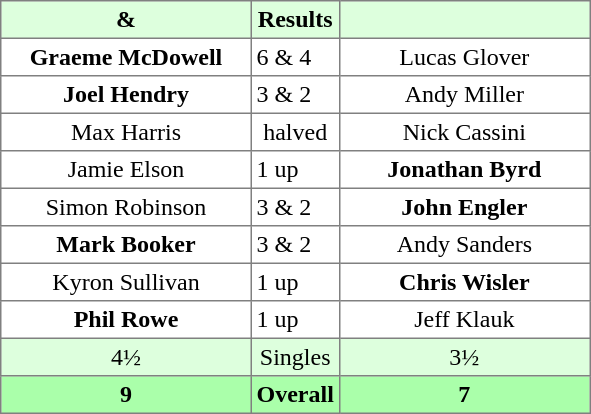<table border="1" cellpadding="3" style="border-collapse:collapse; text-align:center;">
<tr style="background:#ddffdd;">
<th width=160> & </th>
<th>Results</th>
<th width=160></th>
</tr>
<tr>
<td><strong>Graeme McDowell</strong></td>
<td align=left> 6 & 4</td>
<td>Lucas Glover</td>
</tr>
<tr>
<td><strong>Joel Hendry</strong></td>
<td align=left> 3 & 2</td>
<td>Andy Miller</td>
</tr>
<tr>
<td>Max Harris</td>
<td>halved</td>
<td>Nick Cassini</td>
</tr>
<tr>
<td>Jamie Elson</td>
<td align=left> 1 up</td>
<td><strong>Jonathan Byrd</strong></td>
</tr>
<tr>
<td>Simon Robinson</td>
<td align=left> 3 & 2</td>
<td><strong>John Engler</strong></td>
</tr>
<tr>
<td><strong>Mark Booker</strong></td>
<td align=left> 3 & 2</td>
<td>Andy Sanders</td>
</tr>
<tr>
<td>Kyron Sullivan</td>
<td align=left> 1 up</td>
<td><strong>Chris Wisler</strong></td>
</tr>
<tr>
<td><strong>Phil Rowe</strong></td>
<td align=left> 1 up</td>
<td>Jeff Klauk</td>
</tr>
<tr style="background:#ddffdd;">
<td>4½</td>
<td>Singles</td>
<td>3½</td>
</tr>
<tr style="background:#aaffaa;">
<th>9</th>
<th>Overall</th>
<th>7</th>
</tr>
</table>
